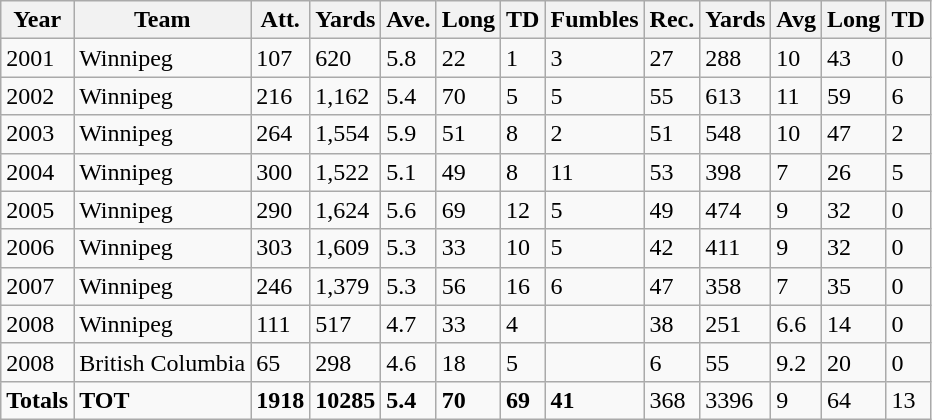<table class="wikitable">
<tr>
<th>Year</th>
<th>Team</th>
<th>Att.</th>
<th>Yards</th>
<th>Ave.</th>
<th>Long</th>
<th>TD</th>
<th>Fumbles</th>
<th>Rec.</th>
<th>Yards</th>
<th>Avg</th>
<th>Long</th>
<th>TD</th>
</tr>
<tr>
<td>2001</td>
<td>Winnipeg</td>
<td>107</td>
<td>620</td>
<td>5.8</td>
<td>22</td>
<td>1</td>
<td>3</td>
<td>27</td>
<td>288</td>
<td>10</td>
<td>43</td>
<td>0</td>
</tr>
<tr>
<td>2002</td>
<td>Winnipeg</td>
<td>216</td>
<td>1,162</td>
<td>5.4</td>
<td>70</td>
<td>5</td>
<td>5</td>
<td>55</td>
<td>613</td>
<td>11</td>
<td>59</td>
<td>6</td>
</tr>
<tr>
<td>2003</td>
<td>Winnipeg</td>
<td>264</td>
<td>1,554</td>
<td>5.9</td>
<td>51</td>
<td>8</td>
<td>2</td>
<td>51</td>
<td>548</td>
<td>10</td>
<td>47</td>
<td>2</td>
</tr>
<tr>
<td>2004</td>
<td>Winnipeg</td>
<td>300</td>
<td>1,522</td>
<td>5.1</td>
<td>49</td>
<td>8</td>
<td>11</td>
<td>53</td>
<td>398</td>
<td>7</td>
<td>26</td>
<td>5</td>
</tr>
<tr>
<td>2005</td>
<td>Winnipeg</td>
<td>290</td>
<td>1,624</td>
<td>5.6</td>
<td>69</td>
<td>12</td>
<td>5</td>
<td>49</td>
<td>474</td>
<td>9</td>
<td>32</td>
<td>0</td>
</tr>
<tr>
<td>2006</td>
<td>Winnipeg</td>
<td>303</td>
<td>1,609</td>
<td>5.3</td>
<td>33</td>
<td>10</td>
<td>5</td>
<td>42</td>
<td>411</td>
<td>9</td>
<td>32</td>
<td>0</td>
</tr>
<tr>
<td>2007</td>
<td>Winnipeg</td>
<td>246</td>
<td>1,379</td>
<td>5.3</td>
<td>56</td>
<td>16</td>
<td>6</td>
<td>47</td>
<td>358</td>
<td>7</td>
<td>35</td>
<td>0</td>
</tr>
<tr>
<td>2008</td>
<td>Winnipeg</td>
<td>111</td>
<td>517</td>
<td>4.7</td>
<td>33</td>
<td>4</td>
<td></td>
<td>38</td>
<td>251</td>
<td>6.6</td>
<td>14</td>
<td>0</td>
</tr>
<tr>
<td>2008</td>
<td>British Columbia</td>
<td>65</td>
<td>298</td>
<td>4.6</td>
<td>18</td>
<td>5</td>
<td></td>
<td>6</td>
<td>55</td>
<td>9.2</td>
<td>20</td>
<td>0</td>
</tr>
<tr>
<td><strong>Totals</strong></td>
<td><strong>TOT</strong></td>
<td><strong>1918</strong></td>
<td><strong>10285</strong></td>
<td><strong>5.4</strong></td>
<td><strong>70</strong></td>
<td><strong>69</strong></td>
<td><strong>41</strong></td>
<td>368</td>
<td>3396</td>
<td>9</td>
<td>64</td>
<td>13</td>
</tr>
</table>
